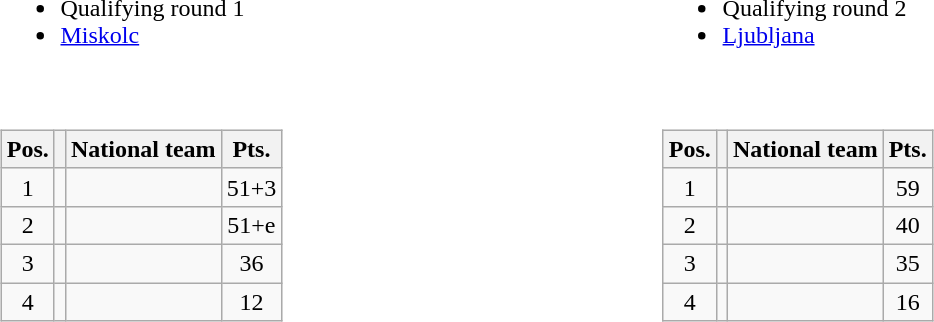<table width=70%>
<tr>
<td width=50%><br><ul><li>Qualifying round 1</li><li> <a href='#'>Miskolc</a></li></ul></td>
<td width=50%><br><ul><li>Qualifying round 2</li><li> <a href='#'>Ljubljana</a></li></ul></td>
</tr>
<tr>
<td><br><table class=wikitable>
<tr>
<th>Pos.</th>
<th></th>
<th>National team</th>
<th>Pts.</th>
</tr>
<tr align=center >
<td>1</td>
<td></td>
<td align=left></td>
<td>51+3</td>
</tr>
<tr align=center>
<td>2</td>
<td></td>
<td align=left></td>
<td>51+e</td>
</tr>
<tr align=center>
<td>3</td>
<td></td>
<td align=left></td>
<td>36</td>
</tr>
<tr align=center>
<td>4</td>
<td></td>
<td align=left></td>
<td>12</td>
</tr>
</table>
</td>
<td><br><table class=wikitable>
<tr>
<th>Pos.</th>
<th></th>
<th>National team</th>
<th>Pts.</th>
</tr>
<tr align=center >
<td>1</td>
<td></td>
<td align=left></td>
<td>59</td>
</tr>
<tr align=center>
<td>2</td>
<td></td>
<td align=left></td>
<td>40</td>
</tr>
<tr align=center>
<td>3</td>
<td></td>
<td align=left></td>
<td>35</td>
</tr>
<tr align=center>
<td>4</td>
<td></td>
<td align=left></td>
<td>16</td>
</tr>
</table>
</td>
</tr>
</table>
